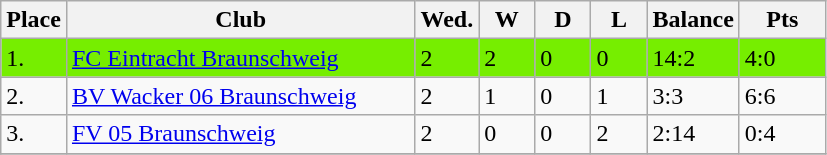<table class="wikitable">
<tr>
<th width=30>Place</th>
<th width=225>Club</th>
<th width=30>Wed.</th>
<th width=30>W</th>
<th width=30>D</th>
<th width=30>L</th>
<th width=50>Balance</th>
<th width=50>Pts</th>
</tr>
<tr bgcolor="#76EE00">
<td>1.</td>
<td align="left"><a href='#'>FC Eintracht Braunschweig</a></td>
<td>2</td>
<td>2</td>
<td>0</td>
<td>0</td>
<td>14:2</td>
<td>4:0</td>
</tr>
<tr>
<td>2.</td>
<td align="left"><a href='#'>BV Wacker 06 Braunschweig</a></td>
<td>2</td>
<td>1</td>
<td>0</td>
<td>1</td>
<td>3:3</td>
<td>6:6</td>
</tr>
<tr>
<td>3.</td>
<td align="left"><a href='#'>FV 05 Braunschweig</a></td>
<td>2</td>
<td>0</td>
<td>0</td>
<td>2</td>
<td>2:14</td>
<td>0:4</td>
</tr>
<tr>
</tr>
</table>
